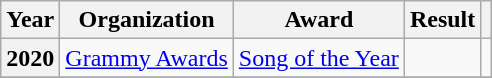<table class="wikitable plainrowheaders">
<tr>
<th scope="col">Year</th>
<th scope="col">Organization</th>
<th scope="col">Award</th>
<th scope="col">Result</th>
<th scope="col"></th>
</tr>
<tr>
<th scope="row">2020</th>
<td><a href='#'>Grammy Awards</a></td>
<td><a href='#'>Song of the Year</a></td>
<td></td>
<td></td>
</tr>
<tr>
</tr>
</table>
